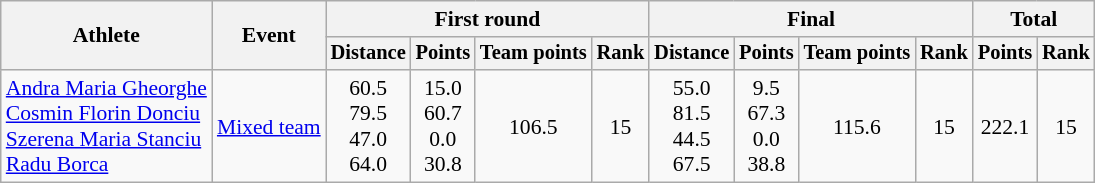<table class="wikitable" style="font-size:90%">
<tr>
<th rowspan=2>Athlete</th>
<th rowspan=2>Event</th>
<th colspan="4">First round</th>
<th colspan="4">Final</th>
<th colspan=2>Total</th>
</tr>
<tr style="font-size:95%">
<th>Distance</th>
<th>Points</th>
<th>Team points</th>
<th>Rank</th>
<th>Distance</th>
<th>Points</th>
<th>Team points</th>
<th>Rank</th>
<th>Points</th>
<th>Rank</th>
</tr>
<tr align=center>
<td align=left><a href='#'>Andra Maria Gheorghe</a><br><a href='#'>Cosmin Florin Donciu</a><br><a href='#'>Szerena Maria Stanciu</a><br><a href='#'>Radu Borca</a></td>
<td align=left><a href='#'>Mixed team</a></td>
<td>60.5<br>79.5<br>47.0<br>64.0</td>
<td>15.0<br>60.7<br>0.0<br>30.8</td>
<td>106.5</td>
<td>15</td>
<td>55.0<br>81.5<br>44.5<br>67.5</td>
<td>9.5 <br>67.3<br>0.0<br>38.8</td>
<td>115.6</td>
<td>15</td>
<td>222.1</td>
<td>15</td>
</tr>
</table>
